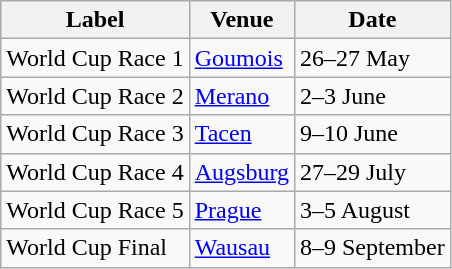<table class="wikitable">
<tr>
<th>Label</th>
<th>Venue</th>
<th>Date</th>
</tr>
<tr align=left>
<td>World Cup Race 1</td>
<td align=left> <a href='#'>Goumois</a></td>
<td align=left>26–27 May</td>
</tr>
<tr align=left>
<td>World Cup Race 2</td>
<td align=left> <a href='#'>Merano</a></td>
<td align=left>2–3 June</td>
</tr>
<tr align=left>
<td>World Cup Race 3</td>
<td align=left> <a href='#'>Tacen</a></td>
<td align=left>9–10 June</td>
</tr>
<tr align=left>
<td>World Cup Race 4</td>
<td align=left> <a href='#'>Augsburg</a></td>
<td align=left>27–29 July</td>
</tr>
<tr align=left>
<td>World Cup Race 5</td>
<td align=left> <a href='#'>Prague</a></td>
<td align=left>3–5 August</td>
</tr>
<tr align=left>
<td>World Cup Final</td>
<td align=left> <a href='#'>Wausau</a></td>
<td align=left>8–9 September</td>
</tr>
</table>
